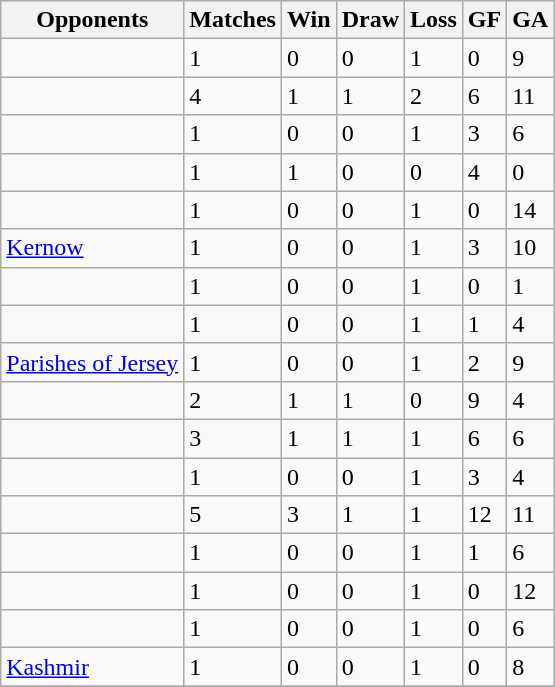<table class="wikitable sortable">
<tr>
<th>Opponents</th>
<th>Matches</th>
<th>Win</th>
<th>Draw</th>
<th>Loss</th>
<th>GF</th>
<th>GA</th>
</tr>
<tr>
<td></td>
<td>1</td>
<td>0</td>
<td>0</td>
<td>1</td>
<td>0</td>
<td>9</td>
</tr>
<tr>
<td></td>
<td>4</td>
<td>1</td>
<td>1</td>
<td>2</td>
<td>6</td>
<td>11</td>
</tr>
<tr>
<td></td>
<td>1</td>
<td>0</td>
<td>0</td>
<td>1</td>
<td>3</td>
<td>6</td>
</tr>
<tr>
<td></td>
<td>1</td>
<td>1</td>
<td>0</td>
<td>0</td>
<td>4</td>
<td>0</td>
</tr>
<tr>
<td></td>
<td>1</td>
<td>0</td>
<td>0</td>
<td>1</td>
<td>0</td>
<td>14</td>
</tr>
<tr>
<td> <a href='#'>Kernow</a></td>
<td>1</td>
<td>0</td>
<td>0</td>
<td>1</td>
<td>3</td>
<td>10</td>
</tr>
<tr>
<td></td>
<td>1</td>
<td>0</td>
<td>0</td>
<td>1</td>
<td>0</td>
<td>1</td>
</tr>
<tr>
<td></td>
<td>1</td>
<td>0</td>
<td>0</td>
<td>1</td>
<td>1</td>
<td>4</td>
</tr>
<tr>
<td> <a href='#'>Parishes of Jersey</a></td>
<td>1</td>
<td>0</td>
<td>0</td>
<td>1</td>
<td>2</td>
<td>9</td>
</tr>
<tr>
<td></td>
<td>2</td>
<td>1</td>
<td>1</td>
<td>0</td>
<td>9</td>
<td>4</td>
</tr>
<tr>
<td></td>
<td>3</td>
<td>1</td>
<td>1</td>
<td>1</td>
<td>6</td>
<td>6</td>
</tr>
<tr>
<td></td>
<td>1</td>
<td>0</td>
<td>0</td>
<td>1</td>
<td>3</td>
<td>4</td>
</tr>
<tr>
<td></td>
<td>5</td>
<td>3</td>
<td>1</td>
<td>1</td>
<td>12</td>
<td>11</td>
</tr>
<tr>
<td></td>
<td>1</td>
<td>0</td>
<td>0</td>
<td>1</td>
<td>1</td>
<td>6</td>
</tr>
<tr>
<td></td>
<td>1</td>
<td>0</td>
<td>0</td>
<td>1</td>
<td>0</td>
<td>12</td>
</tr>
<tr>
<td></td>
<td>1</td>
<td>0</td>
<td>0</td>
<td>1</td>
<td>0</td>
<td>6</td>
</tr>
<tr>
<td> <a href='#'>Kashmir</a></td>
<td>1</td>
<td>0</td>
<td>0</td>
<td>1</td>
<td>0</td>
<td>8</td>
</tr>
<tr>
</tr>
</table>
